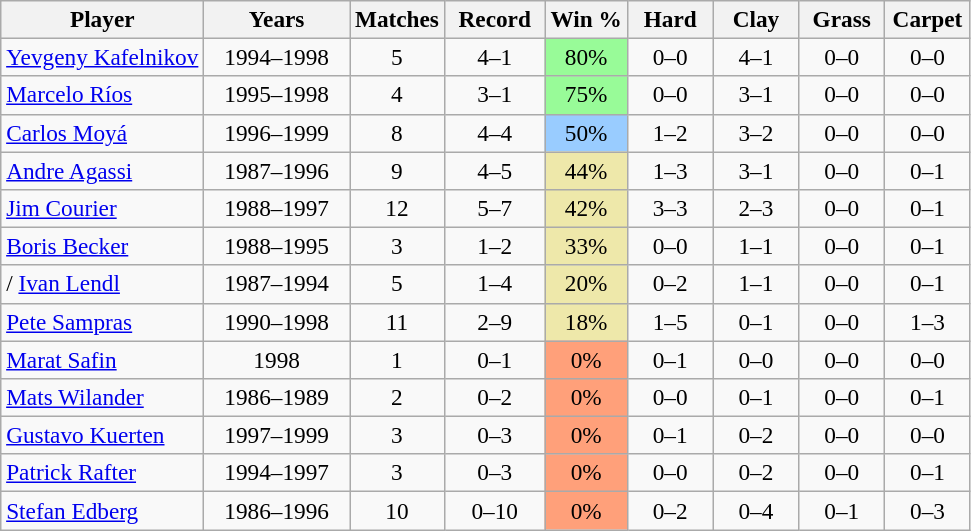<table class="wikitable sortable" style=font-size:97%;text-align:center>
<tr>
<th>Player</th>
<th width=90>Years</th>
<th>Matches</th>
<th width=60 data-sort-type="number">Record</th>
<th>Win %</th>
<th width=50 data-sort-type="number">Hard</th>
<th width=50 data-sort-type="number">Clay</th>
<th width=50 data-sort-type="number">Grass</th>
<th width=50 data-sort-type="number">Carpet</th>
</tr>
<tr>
<td align=left> <a href='#'>Yevgeny Kafelnikov</a></td>
<td>1994–1998</td>
<td>5</td>
<td>4–1</td>
<td bgcolor=98fb98>80%</td>
<td>0–0</td>
<td>4–1</td>
<td>0–0</td>
<td>0–0</td>
</tr>
<tr>
<td align=left> <a href='#'>Marcelo Ríos</a></td>
<td>1995–1998</td>
<td>4</td>
<td>3–1</td>
<td bgcolor=98fb98>75%</td>
<td>0–0</td>
<td>3–1</td>
<td>0–0</td>
<td>0–0</td>
</tr>
<tr>
<td align=left> <a href='#'>Carlos Moyá</a></td>
<td>1996–1999</td>
<td>8</td>
<td>4–4</td>
<td bgcolor=99ccff>50%</td>
<td>1–2</td>
<td>3–2</td>
<td>0–0</td>
<td>0–0</td>
</tr>
<tr>
<td align=left> <a href='#'>Andre Agassi</a></td>
<td>1987–1996</td>
<td>9</td>
<td>4–5</td>
<td bgcolor=eee8AA>44%</td>
<td>1–3</td>
<td>3–1</td>
<td>0–0</td>
<td>0–1</td>
</tr>
<tr>
<td align=left> <a href='#'>Jim Courier</a></td>
<td>1988–1997</td>
<td>12</td>
<td>5–7</td>
<td bgcolor=eee8aa>42%</td>
<td>3–3</td>
<td>2–3</td>
<td>0–0</td>
<td>0–1</td>
</tr>
<tr>
<td align=left> <a href='#'>Boris Becker</a></td>
<td>1988–1995</td>
<td>3</td>
<td>1–2</td>
<td bgcolor=eee8aa>33%</td>
<td>0–0</td>
<td>1–1</td>
<td>0–0</td>
<td>0–1</td>
</tr>
<tr>
<td align=left>/ <a href='#'>Ivan Lendl</a></td>
<td>1987–1994</td>
<td>5</td>
<td>1–4</td>
<td bgcolor=eee8AA>20%</td>
<td>0–2</td>
<td>1–1</td>
<td>0–0</td>
<td>0–1</td>
</tr>
<tr>
<td align=left> <a href='#'>Pete Sampras</a></td>
<td>1990–1998</td>
<td>11</td>
<td>2–9</td>
<td bgcolor=eee8AA>18%</td>
<td>1–5</td>
<td>0–1</td>
<td>0–0</td>
<td>1–3</td>
</tr>
<tr>
<td align=left> <a href='#'>Marat Safin</a></td>
<td>1998</td>
<td>1</td>
<td>0–1</td>
<td bgcolor=ffa07a>0%</td>
<td>0–1</td>
<td>0–0</td>
<td>0–0</td>
<td>0–0</td>
</tr>
<tr>
<td align=left> <a href='#'>Mats Wilander</a></td>
<td>1986–1989</td>
<td>2</td>
<td>0–2</td>
<td bgcolor=ffa07a>0%</td>
<td>0–0</td>
<td>0–1</td>
<td>0–0</td>
<td>0–1</td>
</tr>
<tr>
<td align=left> <a href='#'>Gustavo Kuerten</a></td>
<td>1997–1999</td>
<td>3</td>
<td>0–3</td>
<td bgcolor=ffa07a>0%</td>
<td>0–1</td>
<td>0–2</td>
<td>0–0</td>
<td>0–0</td>
</tr>
<tr>
<td align=left> <a href='#'>Patrick Rafter</a></td>
<td>1994–1997</td>
<td>3</td>
<td>0–3</td>
<td bgcolor=ffa07a>0%</td>
<td>0–0</td>
<td>0–2</td>
<td>0–0</td>
<td>0–1</td>
</tr>
<tr>
<td align=left> <a href='#'>Stefan Edberg</a></td>
<td>1986–1996</td>
<td>10</td>
<td>0–10</td>
<td bgcolor=ffa07a>0%</td>
<td>0–2</td>
<td>0–4</td>
<td>0–1</td>
<td>0–3</td>
</tr>
</table>
